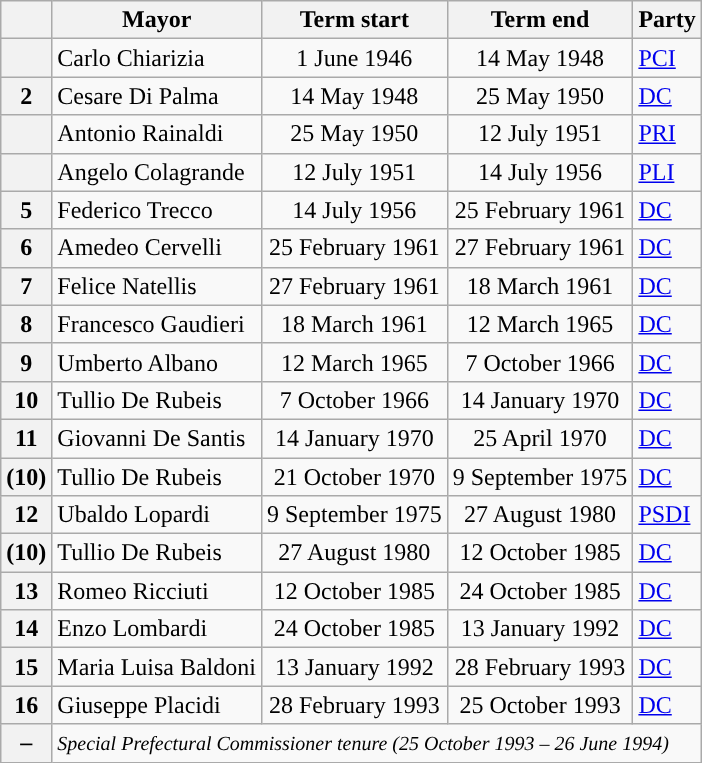<table class="wikitable">
<tr>
<th class=unsortable> </th>
<th>Mayor</th>
<th>Term start</th>
<th>Term end</th>
<th>Party</th>
</tr>
<tr>
<th style="background:"></th>
<td>Carlo Chiarizia</td>
<td align=center>1 June 1946</td>
<td align=center>14 May 1948</td>
<td><a href='#'>PCI</a></td>
</tr>
<tr>
<th style="background:">2</th>
<td>Cesare Di Palma</td>
<td align=center>14 May 1948</td>
<td align=center>25 May 1950</td>
<td><a href='#'>DC</a></td>
</tr>
<tr>
<th style="background:"></th>
<td>Antonio Rainaldi</td>
<td align=center>25 May 1950</td>
<td align=center>12 July 1951</td>
<td><a href='#'>PRI</a></td>
</tr>
<tr>
<th style="background:"></th>
<td>Angelo Colagrande</td>
<td align=center>12 July 1951</td>
<td align=center>14 July 1956</td>
<td><a href='#'>PLI</a></td>
</tr>
<tr>
<th style="background:">5</th>
<td>Federico Trecco</td>
<td align=center>14 July 1956</td>
<td align=center>25 February 1961</td>
<td><a href='#'>DC</a></td>
</tr>
<tr>
<th style="background:">6</th>
<td>Amedeo Cervelli</td>
<td align=center>25 February 1961</td>
<td align=center>27 February 1961</td>
<td><a href='#'>DC</a></td>
</tr>
<tr>
<th style="background:">7</th>
<td>Felice Natellis</td>
<td align=center>27 February 1961</td>
<td align=center>18 March 1961</td>
<td><a href='#'>DC</a></td>
</tr>
<tr>
<th style="background:">8</th>
<td>Francesco Gaudieri</td>
<td align=center>18 March 1961</td>
<td align=center>12 March 1965</td>
<td><a href='#'>DC</a></td>
</tr>
<tr>
<th style="background:">9</th>
<td>Umberto Albano</td>
<td align=center>12 March 1965</td>
<td align=center>7 October 1966</td>
<td><a href='#'>DC</a></td>
</tr>
<tr>
<th style="background:">10</th>
<td>Tullio De Rubeis</td>
<td align=center>7 October 1966</td>
<td align=center>14 January 1970</td>
<td><a href='#'>DC</a></td>
</tr>
<tr>
<th style="background:">11</th>
<td>Giovanni De Santis</td>
<td align=center>14 January 1970</td>
<td align=center>25 April 1970</td>
<td><a href='#'>DC</a></td>
</tr>
<tr>
<th style="background:">(10)</th>
<td>Tullio De Rubeis</td>
<td align=center>21 October 1970</td>
<td align=center>9 September 1975</td>
<td><a href='#'>DC</a></td>
</tr>
<tr>
<th style="background:">12</th>
<td>Ubaldo Lopardi</td>
<td align=center>9 September 1975</td>
<td align=center>27 August 1980</td>
<td><a href='#'>PSDI</a></td>
</tr>
<tr>
<th style="background:">(10)</th>
<td>Tullio De Rubeis</td>
<td align=center>27 August 1980</td>
<td align=center>12 October 1985</td>
<td><a href='#'>DC</a></td>
</tr>
<tr>
<th style="background:">13</th>
<td>Romeo Ricciuti</td>
<td align=center>12 October 1985</td>
<td align=center>24 October 1985</td>
<td><a href='#'>DC</a></td>
</tr>
<tr>
<th style="background:">14</th>
<td>Enzo Lombardi</td>
<td align=center>24 October 1985</td>
<td align=center>13 January 1992</td>
<td><a href='#'>DC</a></td>
</tr>
<tr>
<th style="background:">15</th>
<td>Maria Luisa Baldoni</td>
<td align=center>13 January 1992</td>
<td align=center>28 February 1993</td>
<td><a href='#'>DC</a></td>
</tr>
<tr>
<th style="background:">16</th>
<td>Giuseppe Placidi</td>
<td align=center>28 February 1993</td>
<td align=center>25 October 1993</td>
<td><a href='#'>DC</a></td>
</tr>
<tr>
<th>–</th>
<td colspan=4><small><em>Special Prefectural Commissioner tenure (25 October 1993 – 26 June 1994)</em></small></td>
</tr>
</table>
